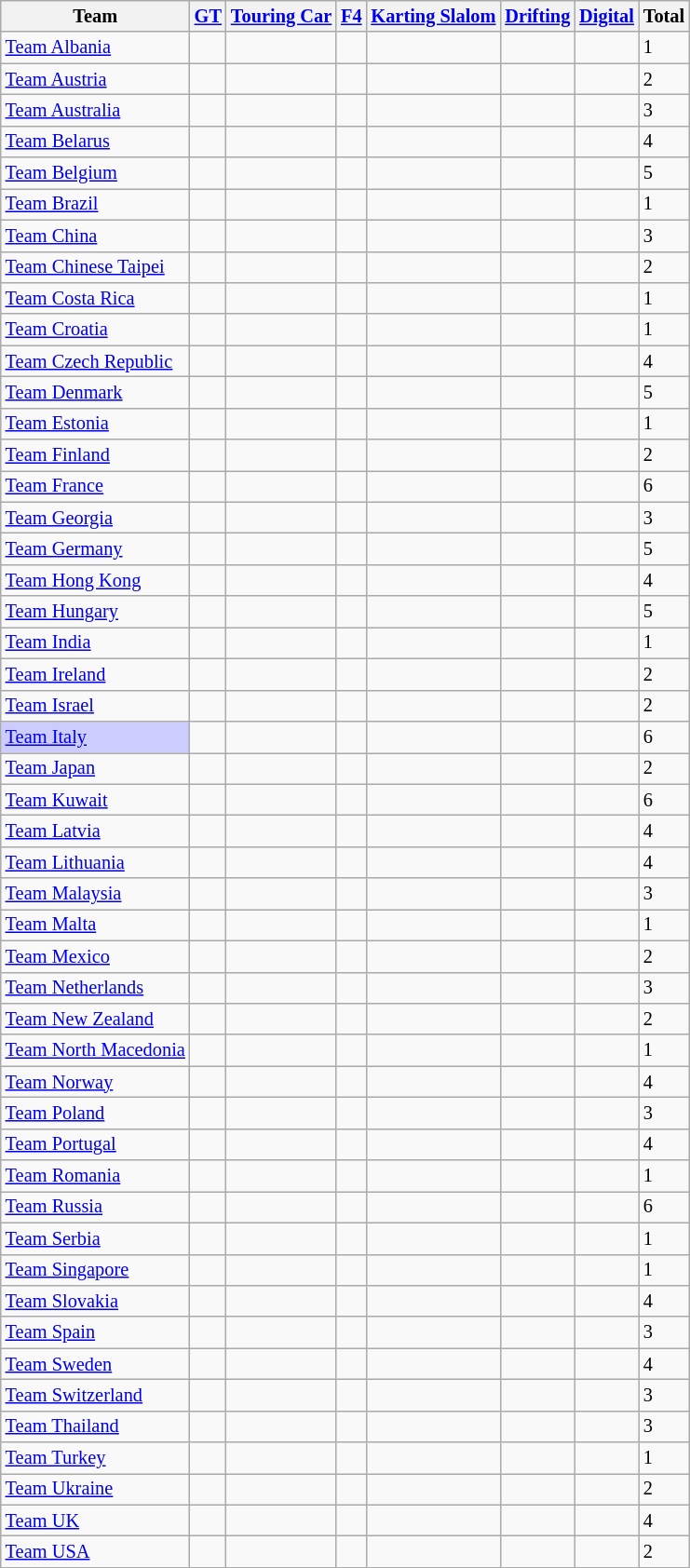<table class="wikitable" style="font-size: 85%;">
<tr>
<th>Team</th>
<th><a href='#'>GT</a></th>
<th><a href='#'>Touring Car</a></th>
<th><a href='#'>F4</a></th>
<th><a href='#'>Karting Slalom</a></th>
<th><a href='#'>Drifting</a></th>
<th><a href='#'>Digital</a></th>
<th>Total</th>
</tr>
<tr>
<td> <a href='#'>Team Albania</a></td>
<td></td>
<td></td>
<td></td>
<td></td>
<td></td>
<td></td>
<td>1</td>
</tr>
<tr>
<td> <a href='#'>Team Austria</a></td>
<td></td>
<td></td>
<td></td>
<td></td>
<td></td>
<td></td>
<td>2</td>
</tr>
<tr>
<td> <a href='#'>Team Australia</a></td>
<td></td>
<td></td>
<td></td>
<td></td>
<td></td>
<td></td>
<td>3</td>
</tr>
<tr>
<td> <a href='#'>Team Belarus</a></td>
<td></td>
<td></td>
<td></td>
<td></td>
<td></td>
<td></td>
<td>4</td>
</tr>
<tr>
<td> <a href='#'>Team Belgium</a></td>
<td></td>
<td></td>
<td></td>
<td></td>
<td></td>
<td></td>
<td>5</td>
</tr>
<tr>
<td> <a href='#'>Team Brazil</a></td>
<td></td>
<td></td>
<td></td>
<td></td>
<td></td>
<td></td>
<td>1</td>
</tr>
<tr>
<td> <a href='#'>Team China</a></td>
<td></td>
<td></td>
<td></td>
<td></td>
<td></td>
<td></td>
<td>3</td>
</tr>
<tr>
<td> <a href='#'>Team Chinese Taipei</a></td>
<td></td>
<td></td>
<td></td>
<td></td>
<td></td>
<td></td>
<td>2</td>
</tr>
<tr>
<td> <a href='#'>Team Costa Rica</a></td>
<td></td>
<td></td>
<td></td>
<td></td>
<td></td>
<td></td>
<td>1</td>
</tr>
<tr>
<td> <a href='#'>Team Croatia</a></td>
<td></td>
<td></td>
<td></td>
<td></td>
<td></td>
<td></td>
<td>1</td>
</tr>
<tr>
<td> <a href='#'>Team Czech Republic</a></td>
<td></td>
<td></td>
<td></td>
<td></td>
<td></td>
<td></td>
<td>4</td>
</tr>
<tr>
<td> <a href='#'>Team Denmark</a></td>
<td></td>
<td></td>
<td></td>
<td></td>
<td></td>
<td></td>
<td>5</td>
</tr>
<tr>
<td> <a href='#'>Team Estonia</a></td>
<td></td>
<td></td>
<td></td>
<td></td>
<td></td>
<td></td>
<td>1</td>
</tr>
<tr>
<td> <a href='#'>Team Finland</a></td>
<td></td>
<td></td>
<td></td>
<td></td>
<td></td>
<td></td>
<td>2</td>
</tr>
<tr>
<td> <a href='#'>Team France</a></td>
<td></td>
<td></td>
<td></td>
<td></td>
<td></td>
<td></td>
<td>6</td>
</tr>
<tr>
<td> <a href='#'>Team Georgia</a></td>
<td></td>
<td></td>
<td></td>
<td></td>
<td></td>
<td></td>
<td>3</td>
</tr>
<tr>
<td> <a href='#'>Team Germany</a></td>
<td></td>
<td></td>
<td></td>
<td></td>
<td></td>
<td></td>
<td>5</td>
</tr>
<tr>
<td> <a href='#'>Team Hong Kong</a></td>
<td></td>
<td></td>
<td></td>
<td></td>
<td></td>
<td></td>
<td>4</td>
</tr>
<tr>
<td> <a href='#'>Team Hungary</a></td>
<td></td>
<td></td>
<td></td>
<td></td>
<td></td>
<td></td>
<td>5</td>
</tr>
<tr>
<td> <a href='#'>Team India</a></td>
<td></td>
<td></td>
<td></td>
<td></td>
<td></td>
<td></td>
<td>1</td>
</tr>
<tr>
<td> <a href='#'>Team Ireland</a></td>
<td></td>
<td></td>
<td></td>
<td></td>
<td></td>
<td></td>
<td>2</td>
</tr>
<tr>
<td> <a href='#'>Team Israel</a></td>
<td></td>
<td></td>
<td></td>
<td></td>
<td></td>
<td></td>
<td>2</td>
</tr>
<tr>
<td style="background:#ccccff"> <a href='#'>Team Italy</a></td>
<td></td>
<td></td>
<td></td>
<td></td>
<td></td>
<td></td>
<td>6</td>
</tr>
<tr>
<td> <a href='#'>Team Japan</a></td>
<td></td>
<td></td>
<td></td>
<td></td>
<td></td>
<td></td>
<td>2</td>
</tr>
<tr>
<td> <a href='#'>Team Kuwait</a></td>
<td></td>
<td></td>
<td></td>
<td></td>
<td></td>
<td></td>
<td>6</td>
</tr>
<tr>
<td> <a href='#'>Team Latvia</a></td>
<td></td>
<td></td>
<td></td>
<td></td>
<td></td>
<td></td>
<td>4</td>
</tr>
<tr>
<td> <a href='#'>Team Lithuania</a></td>
<td></td>
<td></td>
<td></td>
<td></td>
<td></td>
<td></td>
<td>4</td>
</tr>
<tr>
<td> <a href='#'>Team Malaysia</a></td>
<td></td>
<td></td>
<td></td>
<td></td>
<td></td>
<td></td>
<td>3</td>
</tr>
<tr>
<td> <a href='#'>Team Malta</a></td>
<td></td>
<td></td>
<td></td>
<td></td>
<td></td>
<td></td>
<td>1</td>
</tr>
<tr>
<td> <a href='#'>Team Mexico</a></td>
<td></td>
<td></td>
<td></td>
<td></td>
<td></td>
<td></td>
<td>2</td>
</tr>
<tr>
<td> <a href='#'>Team Netherlands</a></td>
<td></td>
<td></td>
<td></td>
<td></td>
<td></td>
<td></td>
<td>3</td>
</tr>
<tr>
<td> <a href='#'>Team New Zealand</a></td>
<td></td>
<td></td>
<td></td>
<td></td>
<td></td>
<td></td>
<td>2</td>
</tr>
<tr>
<td> <a href='#'>Team North Macedonia</a></td>
<td></td>
<td></td>
<td></td>
<td></td>
<td></td>
<td></td>
<td>1</td>
</tr>
<tr>
<td> <a href='#'>Team Norway</a></td>
<td></td>
<td></td>
<td></td>
<td></td>
<td></td>
<td></td>
<td>4</td>
</tr>
<tr>
<td> <a href='#'>Team Poland</a></td>
<td></td>
<td></td>
<td></td>
<td></td>
<td></td>
<td></td>
<td>3</td>
</tr>
<tr>
<td> <a href='#'>Team Portugal</a></td>
<td></td>
<td></td>
<td></td>
<td></td>
<td></td>
<td></td>
<td>4</td>
</tr>
<tr>
<td> <a href='#'>Team Romania</a></td>
<td></td>
<td></td>
<td></td>
<td></td>
<td></td>
<td></td>
<td>1</td>
</tr>
<tr>
<td> <a href='#'>Team Russia</a></td>
<td></td>
<td></td>
<td></td>
<td></td>
<td></td>
<td></td>
<td>6</td>
</tr>
<tr>
<td> <a href='#'>Team Serbia</a></td>
<td></td>
<td></td>
<td></td>
<td></td>
<td></td>
<td></td>
<td>1</td>
</tr>
<tr>
<td> <a href='#'>Team Singapore</a></td>
<td></td>
<td></td>
<td></td>
<td></td>
<td></td>
<td></td>
<td>1</td>
</tr>
<tr>
<td> <a href='#'>Team Slovakia</a></td>
<td></td>
<td></td>
<td></td>
<td></td>
<td></td>
<td></td>
<td>4</td>
</tr>
<tr>
<td> <a href='#'>Team Spain</a></td>
<td></td>
<td></td>
<td></td>
<td></td>
<td></td>
<td></td>
<td>3</td>
</tr>
<tr>
<td> <a href='#'>Team Sweden</a></td>
<td></td>
<td></td>
<td></td>
<td></td>
<td></td>
<td></td>
<td>4</td>
</tr>
<tr>
<td> <a href='#'>Team Switzerland</a></td>
<td></td>
<td></td>
<td></td>
<td></td>
<td></td>
<td></td>
<td>3</td>
</tr>
<tr>
<td> <a href='#'>Team Thailand</a></td>
<td></td>
<td></td>
<td></td>
<td></td>
<td></td>
<td></td>
<td>3</td>
</tr>
<tr>
<td> <a href='#'>Team Turkey</a></td>
<td></td>
<td></td>
<td></td>
<td></td>
<td></td>
<td></td>
<td>1</td>
</tr>
<tr>
<td> <a href='#'>Team Ukraine</a></td>
<td></td>
<td></td>
<td></td>
<td></td>
<td></td>
<td></td>
<td>2</td>
</tr>
<tr>
<td> <a href='#'>Team UK</a></td>
<td></td>
<td></td>
<td></td>
<td></td>
<td></td>
<td></td>
<td>4</td>
</tr>
<tr>
<td> <a href='#'>Team USA</a></td>
<td></td>
<td></td>
<td></td>
<td></td>
<td></td>
<td></td>
<td>2</td>
</tr>
</table>
